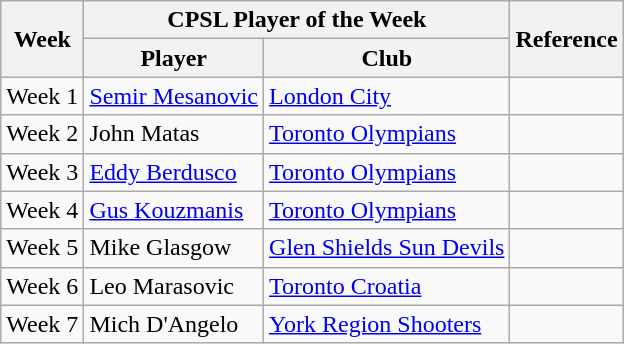<table class="wikitable">
<tr>
<th rowspan="2">Week</th>
<th colspan="2">CPSL Player of the Week</th>
<th rowspan="2">Reference</th>
</tr>
<tr>
<th>Player</th>
<th>Club</th>
</tr>
<tr>
<td>Week 1</td>
<td><a href='#'>Semir Mesanovic</a></td>
<td><a href='#'>London City</a></td>
<td></td>
</tr>
<tr>
<td>Week 2</td>
<td>John Matas</td>
<td><a href='#'>Toronto Olympians</a></td>
<td></td>
</tr>
<tr>
<td>Week 3</td>
<td><a href='#'>Eddy Berdusco</a></td>
<td><a href='#'>Toronto Olympians</a></td>
<td></td>
</tr>
<tr>
<td>Week 4</td>
<td><a href='#'>Gus Kouzmanis</a></td>
<td><a href='#'>Toronto Olympians</a></td>
<td></td>
</tr>
<tr>
<td>Week 5</td>
<td>Mike Glasgow</td>
<td><a href='#'>Glen Shields Sun Devils</a></td>
<td></td>
</tr>
<tr>
<td>Week 6</td>
<td>Leo Marasovic</td>
<td><a href='#'>Toronto Croatia</a></td>
<td></td>
</tr>
<tr>
<td>Week 7</td>
<td>Mich D'Angelo</td>
<td><a href='#'>York Region Shooters</a></td>
<td></td>
</tr>
</table>
